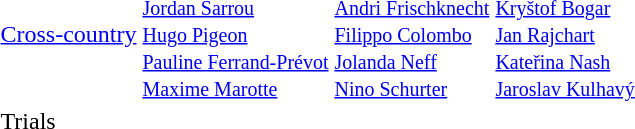<table>
<tr>
<td><a href='#'>Cross-country</a><br></td>
<td><br><small><a href='#'>Jordan Sarrou</a><br><a href='#'>Hugo Pigeon</a><br><a href='#'>Pauline Ferrand-Prévot</a><br><a href='#'>Maxime Marotte</a></small></td>
<td><br><small><a href='#'>Andri Frischknecht</a><br><a href='#'>Filippo Colombo</a><br><a href='#'>Jolanda Neff</a><br><a href='#'>Nino Schurter</a></small></td>
<td> <br><small><a href='#'>Kryštof Bogar</a><br><a href='#'>Jan Rajchart</a><br><a href='#'>Kateřina Nash</a><br><a href='#'>Jaroslav Kulhavý</a></small></td>
</tr>
<tr>
<td>Trials</td>
<td><br></td>
<td><br></td>
<td><br></td>
</tr>
</table>
